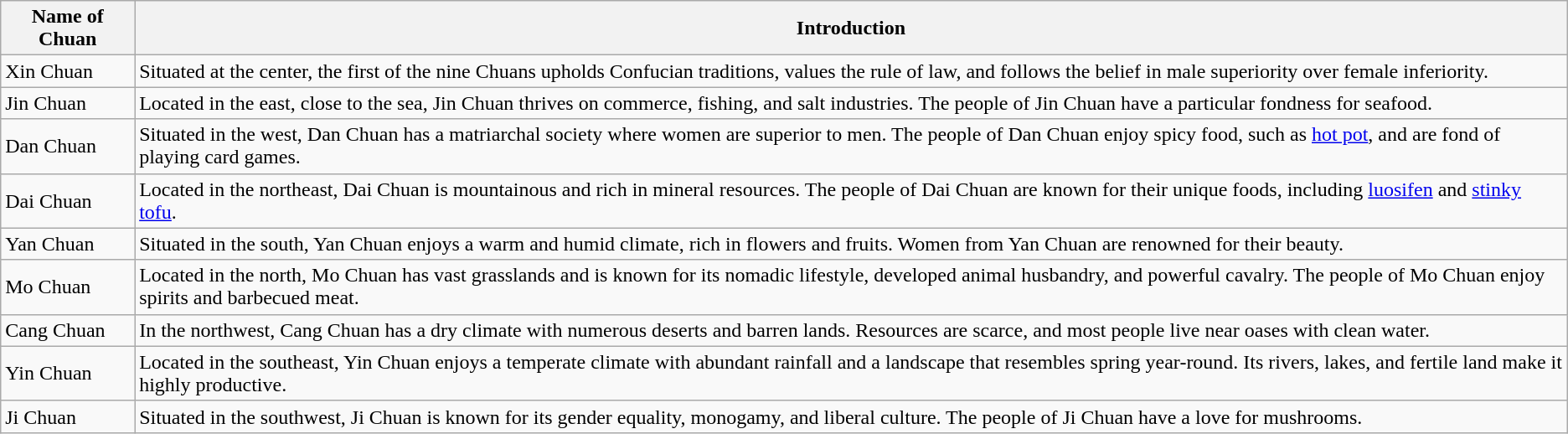<table class="wikitable">
<tr>
<th>Name of Chuan</th>
<th>Introduction</th>
</tr>
<tr>
<td>Xin Chuan</td>
<td>Situated at the center, the first of the nine Chuans upholds Confucian traditions, values the rule of law, and follows the belief in male superiority over female inferiority.</td>
</tr>
<tr>
<td>Jin Chuan</td>
<td>Located in the east, close to the sea, Jin Chuan thrives on commerce, fishing, and salt industries. The people of Jin Chuan have a particular fondness for seafood.</td>
</tr>
<tr>
<td>Dan Chuan</td>
<td>Situated in the west, Dan Chuan has a matriarchal society where women are superior to men. The people of Dan Chuan enjoy spicy food, such as <a href='#'>hot pot</a>, and are fond of playing card games.</td>
</tr>
<tr>
<td>Dai Chuan</td>
<td>Located in the northeast, Dai Chuan is mountainous and rich in mineral resources. The people of Dai Chuan are known for their unique foods, including <a href='#'>luosifen</a> and <a href='#'>stinky tofu</a>.</td>
</tr>
<tr>
<td>Yan Chuan</td>
<td>Situated in the south, Yan Chuan enjoys a warm and humid climate, rich in flowers and fruits. Women from Yan Chuan are renowned for their beauty.</td>
</tr>
<tr>
<td>Mo Chuan</td>
<td>Located in the north, Mo Chuan has vast grasslands and is known for its nomadic lifestyle, developed animal husbandry, and powerful cavalry. The people of Mo Chuan enjoy spirits and barbecued meat.</td>
</tr>
<tr>
<td>Cang Chuan</td>
<td>In the northwest, Cang Chuan has a dry climate with numerous deserts and barren lands. Resources are scarce, and most people live near oases with clean water.</td>
</tr>
<tr>
<td>Yin Chuan</td>
<td>Located in the southeast, Yin Chuan enjoys a temperate climate with abundant rainfall and a landscape that resembles spring year-round. Its rivers, lakes, and fertile land make it highly productive.</td>
</tr>
<tr>
<td>Ji Chuan</td>
<td>Situated in the southwest, Ji Chuan is known for its gender equality, monogamy, and liberal culture. The people of Ji Chuan have a love for mushrooms.</td>
</tr>
</table>
